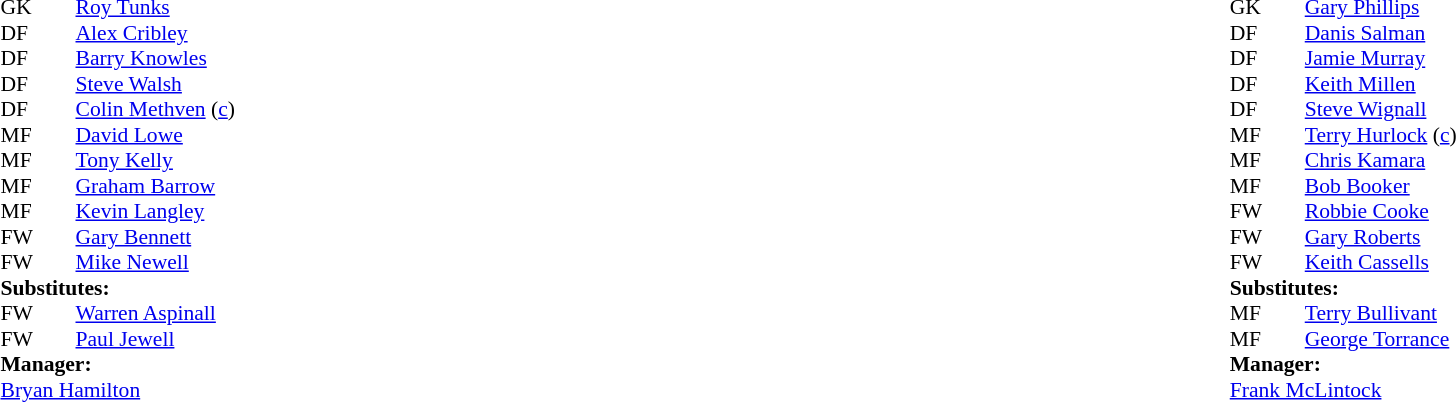<table width="100%">
<tr>
<td valign="top" width="50%"><br><table style="font-size: 90%" cellspacing="0" cellpadding="0">
<tr>
<td colspan="4"></td>
</tr>
<tr>
<th width="25"></th>
<th width="25"></th>
<th width="200"></th>
<th></th>
</tr>
<tr>
<td>GK</td>
<td></td>
<td><a href='#'>Roy Tunks</a></td>
</tr>
<tr>
<td>DF</td>
<td></td>
<td><a href='#'>Alex Cribley</a></td>
</tr>
<tr>
<td>DF</td>
<td></td>
<td><a href='#'>Barry Knowles</a></td>
</tr>
<tr>
<td>DF</td>
<td></td>
<td><a href='#'>Steve Walsh</a></td>
</tr>
<tr>
<td>DF</td>
<td></td>
<td><a href='#'>Colin Methven</a> (<a href='#'>c</a>)</td>
</tr>
<tr>
<td>MF</td>
<td></td>
<td><a href='#'>David Lowe</a></td>
</tr>
<tr>
<td>MF</td>
<td></td>
<td><a href='#'>Tony Kelly</a></td>
</tr>
<tr>
<td>MF</td>
<td></td>
<td><a href='#'>Graham Barrow</a></td>
</tr>
<tr>
<td>MF</td>
<td></td>
<td><a href='#'>Kevin Langley</a></td>
</tr>
<tr>
<td>FW</td>
<td></td>
<td><a href='#'>Gary Bennett</a></td>
<td></td>
</tr>
<tr>
<td>FW</td>
<td></td>
<td><a href='#'>Mike Newell</a></td>
<td></td>
</tr>
<tr>
<td colspan=4><strong>Substitutes:</strong></td>
</tr>
<tr>
<td>FW</td>
<td></td>
<td><a href='#'>Warren Aspinall</a></td>
<td></td>
</tr>
<tr>
<td>FW</td>
<td></td>
<td><a href='#'>Paul Jewell</a></td>
<td></td>
</tr>
<tr>
<td colspan=4><strong>Manager:</strong></td>
</tr>
<tr>
<td colspan="4"><a href='#'>Bryan Hamilton</a></td>
</tr>
</table>
</td>
<td valign="top" width="50%"><br><table style="font-size: 90%" cellspacing="0" cellpadding="0" align="center">
<tr>
<td colspan="4"></td>
</tr>
<tr>
<th width="25"></th>
<th width="25"></th>
<th width="200"></th>
<th></th>
</tr>
<tr>
<td>GK</td>
<td></td>
<td><a href='#'>Gary Phillips</a></td>
</tr>
<tr>
<td>DF</td>
<td></td>
<td><a href='#'>Danis Salman</a></td>
</tr>
<tr>
<td>DF</td>
<td></td>
<td><a href='#'>Jamie Murray</a></td>
</tr>
<tr>
<td>DF</td>
<td></td>
<td><a href='#'>Keith Millen</a></td>
</tr>
<tr>
<td>DF</td>
<td></td>
<td><a href='#'>Steve Wignall</a></td>
</tr>
<tr>
<td>MF</td>
<td></td>
<td><a href='#'>Terry Hurlock</a> (<a href='#'>c</a>)</td>
</tr>
<tr>
<td>MF</td>
<td></td>
<td><a href='#'>Chris Kamara</a></td>
</tr>
<tr>
<td>MF</td>
<td></td>
<td><a href='#'>Bob Booker</a></td>
<td></td>
</tr>
<tr>
<td>FW</td>
<td></td>
<td><a href='#'>Robbie Cooke</a></td>
</tr>
<tr>
<td>FW</td>
<td></td>
<td><a href='#'>Gary Roberts</a></td>
</tr>
<tr>
<td>FW</td>
<td></td>
<td><a href='#'>Keith Cassells</a></td>
</tr>
<tr>
<td colspan=4><strong>Substitutes:</strong></td>
</tr>
<tr>
<td>MF</td>
<td></td>
<td><a href='#'>Terry Bullivant</a></td>
<td></td>
</tr>
<tr>
<td>MF</td>
<td></td>
<td><a href='#'>George Torrance</a></td>
<td></td>
</tr>
<tr>
<td colspan=4><strong>Manager:</strong></td>
</tr>
<tr>
<td colspan="4"><a href='#'>Frank McLintock</a></td>
</tr>
</table>
</td>
</tr>
</table>
